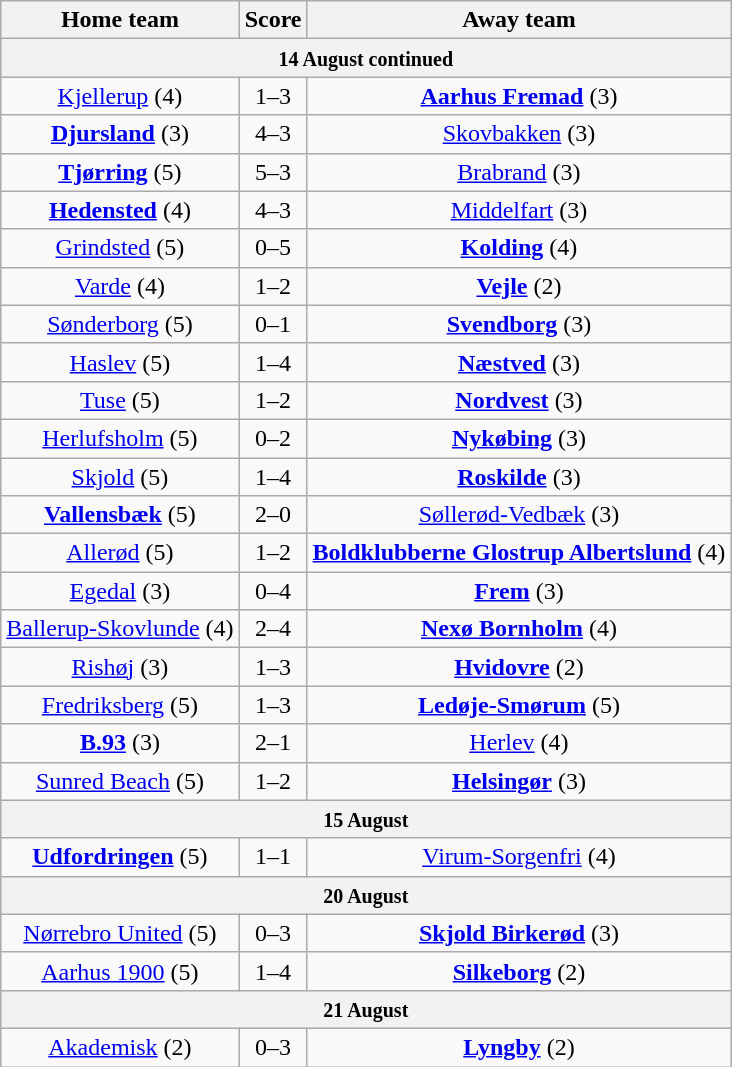<table class="wikitable" style="text-align: center">
<tr>
<th>Home team</th>
<th>Score</th>
<th>Away team</th>
</tr>
<tr>
<th colspan="4" align="center"><small>14 August continued</small></th>
</tr>
<tr>
<td><a href='#'>Kjellerup</a> (4)</td>
<td>1–3</td>
<td><strong><a href='#'>Aarhus Fremad</a></strong> (3)</td>
</tr>
<tr>
<td><strong><a href='#'>Djursland</a></strong> (3)</td>
<td>4–3</td>
<td><a href='#'>Skovbakken</a> (3)</td>
</tr>
<tr>
<td><strong><a href='#'>Tjørring</a></strong> (5)</td>
<td>5–3</td>
<td><a href='#'>Brabrand</a> (3)</td>
</tr>
<tr>
<td><strong><a href='#'>Hedensted</a></strong> (4)</td>
<td>4–3</td>
<td><a href='#'>Middelfart</a> (3)</td>
</tr>
<tr>
<td><a href='#'>Grindsted</a> (5)</td>
<td>0–5</td>
<td><strong><a href='#'>Kolding</a></strong> (4)</td>
</tr>
<tr>
<td><a href='#'>Varde</a> (4)</td>
<td>1–2</td>
<td><strong><a href='#'>Vejle</a></strong> (2)</td>
</tr>
<tr>
<td><a href='#'>Sønderborg</a> (5)</td>
<td>0–1</td>
<td><strong><a href='#'>Svendborg</a></strong> (3)</td>
</tr>
<tr>
<td><a href='#'>Haslev</a> (5)</td>
<td>1–4</td>
<td><strong><a href='#'>Næstved</a></strong> (3)</td>
</tr>
<tr>
<td><a href='#'>Tuse</a> (5)</td>
<td>1–2</td>
<td><strong><a href='#'>Nordvest</a></strong> (3)</td>
</tr>
<tr>
<td><a href='#'>Herlufsholm</a> (5)</td>
<td>0–2</td>
<td><strong><a href='#'>Nykøbing</a></strong> (3)</td>
</tr>
<tr>
<td><a href='#'>Skjold</a> (5)</td>
<td>1–4</td>
<td><strong><a href='#'>Roskilde</a></strong> (3)</td>
</tr>
<tr>
<td><strong><a href='#'>Vallensbæk</a></strong> (5)</td>
<td>2–0</td>
<td><a href='#'>Søllerød-Vedbæk</a> (3)</td>
</tr>
<tr>
<td><a href='#'>Allerød</a> (5)</td>
<td>1–2</td>
<td><strong><a href='#'>Boldklubberne Glostrup Albertslund</a></strong> (4)</td>
</tr>
<tr>
<td><a href='#'>Egedal</a> (3)</td>
<td>0–4</td>
<td><strong><a href='#'>Frem</a></strong> (3)</td>
</tr>
<tr>
<td><a href='#'>Ballerup-Skovlunde</a> (4)</td>
<td>2–4</td>
<td><strong><a href='#'>Nexø Bornholm</a></strong> (4)</td>
</tr>
<tr>
<td><a href='#'>Rishøj</a> (3)</td>
<td>1–3</td>
<td><strong><a href='#'>Hvidovre</a></strong> (2)</td>
</tr>
<tr>
<td><a href='#'>Fredriksberg</a> (5)</td>
<td>1–3</td>
<td><strong><a href='#'>Ledøje-Smørum</a></strong> (5)</td>
</tr>
<tr>
<td><strong><a href='#'>B.93</a></strong> (3)</td>
<td>2–1</td>
<td><a href='#'>Herlev</a> (4)</td>
</tr>
<tr>
<td><a href='#'>Sunred Beach</a> (5)</td>
<td>1–2</td>
<td><strong><a href='#'>Helsingør</a></strong> (3)</td>
</tr>
<tr>
<th colspan="4" align="center"><small>15 August</small></th>
</tr>
<tr>
<td><strong><a href='#'>Udfordringen</a></strong> (5)</td>
<td>1–1 </td>
<td><a href='#'>Virum-Sorgenfri</a> (4)</td>
</tr>
<tr>
<th colspan="4" align="center"><small>20 August</small></th>
</tr>
<tr>
<td><a href='#'>Nørrebro United</a> (5)</td>
<td>0–3</td>
<td><strong><a href='#'>Skjold Birkerød</a></strong> (3)</td>
</tr>
<tr>
<td><a href='#'>Aarhus 1900</a> (5)</td>
<td>1–4</td>
<td><strong><a href='#'>Silkeborg</a></strong> (2)</td>
</tr>
<tr>
<th colspan="4" align="center"><small>21 August</small></th>
</tr>
<tr>
<td><a href='#'>Akademisk</a> (2)</td>
<td>0–3</td>
<td><strong><a href='#'>Lyngby</a></strong> (2)</td>
</tr>
</table>
